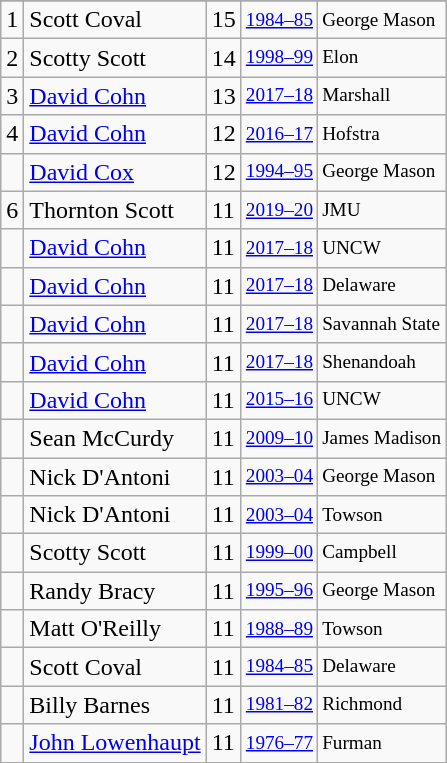<table class="wikitable">
<tr>
</tr>
<tr>
<td>1</td>
<td>Scott Coval</td>
<td>15</td>
<td style="font-size:80%;"><a href='#'>1984–85</a></td>
<td style="font-size:80%;">George Mason</td>
</tr>
<tr>
<td>2</td>
<td>Scotty Scott</td>
<td>14</td>
<td style="font-size:80%;"><a href='#'>1998–99</a></td>
<td style="font-size:80%;">Elon</td>
</tr>
<tr>
<td>3</td>
<td><a href='#'>David Cohn</a></td>
<td>13</td>
<td style="font-size:80%;"><a href='#'>2017–18</a></td>
<td style="font-size:80%;">Marshall</td>
</tr>
<tr>
<td>4</td>
<td><a href='#'>David Cohn</a></td>
<td>12</td>
<td style="font-size:80%;"><a href='#'>2016–17</a></td>
<td style="font-size:80%;">Hofstra</td>
</tr>
<tr>
<td></td>
<td><a href='#'>David Cox</a></td>
<td>12</td>
<td style="font-size:80%;"><a href='#'>1994–95</a></td>
<td style="font-size:80%;">George Mason</td>
</tr>
<tr>
<td>6</td>
<td>Thornton Scott</td>
<td>11</td>
<td style="font-size:80%;"><a href='#'>2019–20</a></td>
<td style="font-size:80%;">JMU</td>
</tr>
<tr>
<td></td>
<td><a href='#'>David Cohn</a></td>
<td>11</td>
<td style="font-size:80%;"><a href='#'>2017–18</a></td>
<td style="font-size:80%;">UNCW</td>
</tr>
<tr>
<td></td>
<td><a href='#'>David Cohn</a></td>
<td>11</td>
<td style="font-size:80%;"><a href='#'>2017–18</a></td>
<td style="font-size:80%;">Delaware</td>
</tr>
<tr>
<td></td>
<td><a href='#'>David Cohn</a></td>
<td>11</td>
<td style="font-size:80%;"><a href='#'>2017–18</a></td>
<td style="font-size:80%;">Savannah State</td>
</tr>
<tr>
<td></td>
<td><a href='#'>David Cohn</a></td>
<td>11</td>
<td style="font-size:80%;"><a href='#'>2017–18</a></td>
<td style="font-size:80%;">Shenandoah</td>
</tr>
<tr>
<td></td>
<td><a href='#'>David Cohn</a></td>
<td>11</td>
<td style="font-size:80%;"><a href='#'>2015–16</a></td>
<td style="font-size:80%;">UNCW</td>
</tr>
<tr>
<td></td>
<td>Sean McCurdy</td>
<td>11</td>
<td style="font-size:80%;"><a href='#'>2009–10</a></td>
<td style="font-size:80%;">James Madison</td>
</tr>
<tr>
<td></td>
<td>Nick D'Antoni</td>
<td>11</td>
<td style="font-size:80%;"><a href='#'>2003–04</a></td>
<td style="font-size:80%;">George Mason</td>
</tr>
<tr>
<td></td>
<td>Nick D'Antoni</td>
<td>11</td>
<td style="font-size:80%;"><a href='#'>2003–04</a></td>
<td style="font-size:80%;">Towson</td>
</tr>
<tr>
<td></td>
<td>Scotty Scott</td>
<td>11</td>
<td style="font-size:80%;"><a href='#'>1999–00</a></td>
<td style="font-size:80%;">Campbell</td>
</tr>
<tr>
<td></td>
<td>Randy Bracy</td>
<td>11</td>
<td style="font-size:80%;"><a href='#'>1995–96</a></td>
<td style="font-size:80%;">George Mason</td>
</tr>
<tr>
<td></td>
<td>Matt O'Reilly</td>
<td>11</td>
<td style="font-size:80%;"><a href='#'>1988–89</a></td>
<td style="font-size:80%;">Towson</td>
</tr>
<tr>
<td></td>
<td>Scott Coval</td>
<td>11</td>
<td style="font-size:80%;"><a href='#'>1984–85</a></td>
<td style="font-size:80%;">Delaware</td>
</tr>
<tr>
<td></td>
<td>Billy Barnes</td>
<td>11</td>
<td style="font-size:80%;"><a href='#'>1981–82</a></td>
<td style="font-size:80%;">Richmond</td>
</tr>
<tr>
<td></td>
<td><a href='#'>John Lowenhaupt</a></td>
<td>11</td>
<td style="font-size:80%;"><a href='#'>1976–77</a></td>
<td style="font-size:80%;">Furman</td>
</tr>
</table>
